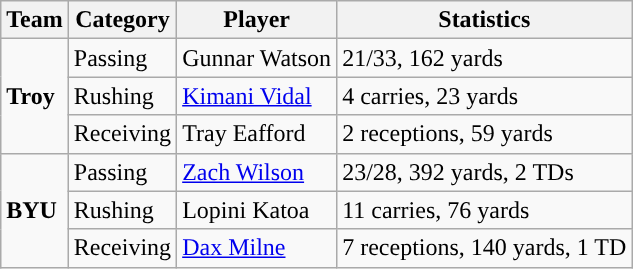<table class="wikitable" style="float: left;">
<tr>
<th>Team</th>
<th>Category</th>
<th>Player</th>
<th>Statistics</th>
</tr>
<tr>
<td rowspan=3><strong>Troy</strong></td>
<td>Passing</td>
<td>Gunnar Watson</td>
<td>21/33, 162 yards</td>
</tr>
<tr>
<td>Rushing</td>
<td><a href='#'>Kimani Vidal</a></td>
<td>4 carries, 23 yards</td>
</tr>
<tr>
<td>Receiving</td>
<td>Tray Eafford</td>
<td>2 receptions, 59 yards</td>
</tr>
<tr>
<td rowspan=3><strong>BYU</strong></td>
<td>Passing</td>
<td><a href='#'>Zach Wilson</a></td>
<td>23/28, 392 yards, 2 TDs</td>
</tr>
<tr>
<td>Rushing</td>
<td>Lopini Katoa</td>
<td>11 carries, 76 yards</td>
</tr>
<tr>
<td>Receiving</td>
<td><a href='#'>Dax Milne</a></td>
<td>7 receptions, 140 yards, 1 TD</td>
</tr>
</table>
